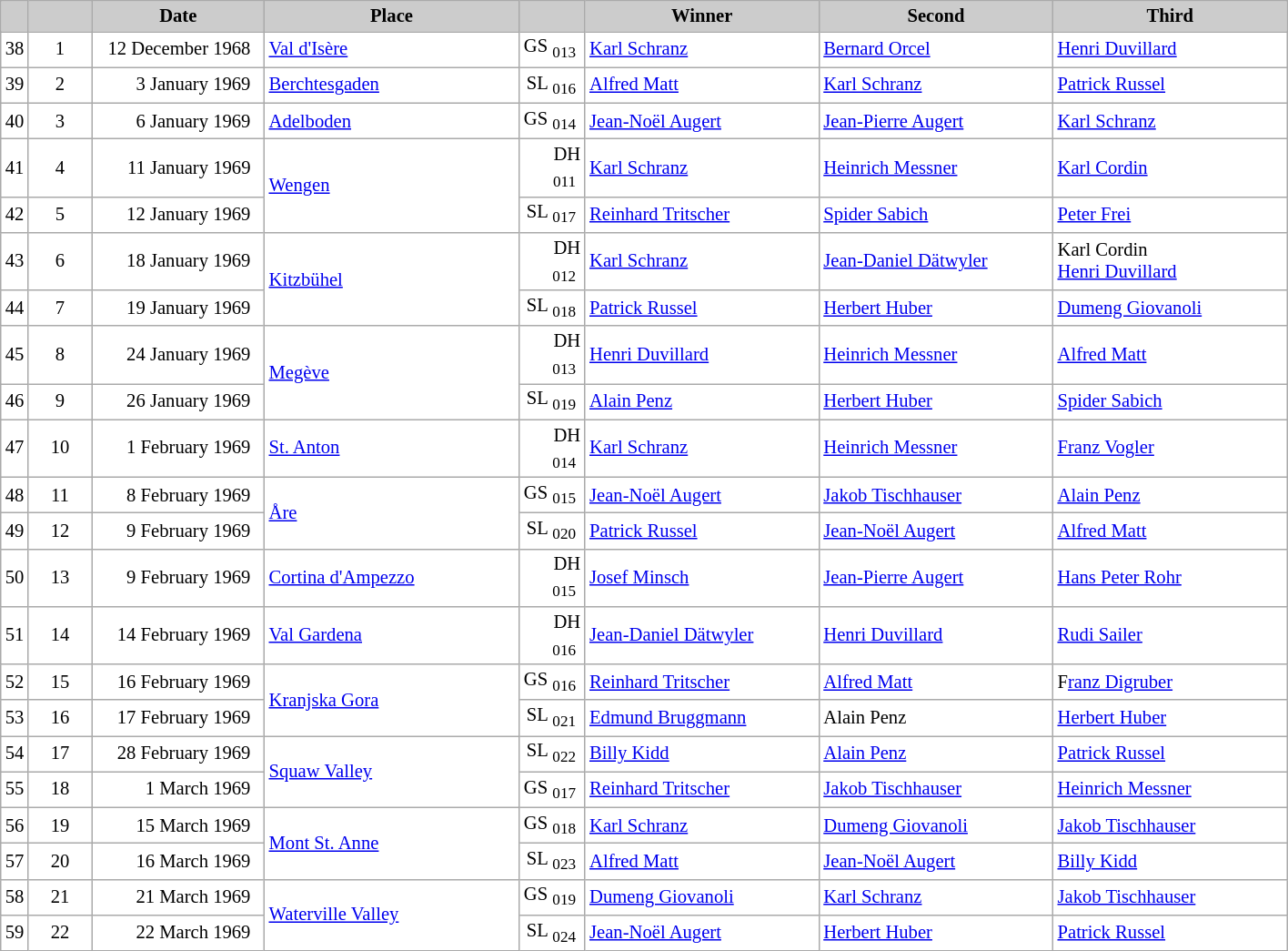<table class="wikitable plainrowheaders" style="background:#fff; font-size:86%; line-height:16px; border:grey solid 1px; border-collapse:collapse;">
<tr style="background:#ccc; text-align:center;">
<td align="center" width="13"></td>
<td align="center" width="40"></td>
<td align="center" width="120"><strong>Date</strong></td>
<td align="center" width="180"><strong>Place</strong></td>
<td align="center" width="42"></td>
<td align="center" width="165"><strong>Winner</strong></td>
<td align="center" width="165"><strong>Second</strong></td>
<td align="center" width="165"><strong>Third</strong></td>
</tr>
<tr>
<td align=center>38</td>
<td align=center>1</td>
<td align=right>12 December 1968  </td>
<td> <a href='#'>Val d'Isère</a></td>
<td align=right>GS <sub>013</sub> </td>
<td> <a href='#'>Karl Schranz</a></td>
<td> <a href='#'>Bernard Orcel</a></td>
<td> <a href='#'>Henri Duvillard</a></td>
</tr>
<tr>
<td align=center>39</td>
<td align=center>2</td>
<td align=right>3 January 1969  </td>
<td> <a href='#'>Berchtesgaden</a></td>
<td align=right>SL <sub>016</sub> </td>
<td> <a href='#'>Alfred Matt</a></td>
<td> <a href='#'>Karl Schranz</a></td>
<td> <a href='#'>Patrick Russel</a></td>
</tr>
<tr>
<td align=center>40</td>
<td align=center>3</td>
<td align=right>6 January 1969  </td>
<td> <a href='#'>Adelboden</a></td>
<td align=right>GS <sub>014</sub> </td>
<td> <a href='#'>Jean-Noël Augert</a></td>
<td> <a href='#'>Jean-Pierre Augert</a></td>
<td> <a href='#'>Karl Schranz</a></td>
</tr>
<tr>
<td align=center>41</td>
<td align=center>4</td>
<td align=right>11 January 1969  </td>
<td rowspan=2> <a href='#'>Wengen</a></td>
<td align=right>DH <sub>011</sub> </td>
<td> <a href='#'>Karl Schranz</a></td>
<td> <a href='#'>Heinrich Messner</a></td>
<td> <a href='#'>Karl Cordin</a></td>
</tr>
<tr>
<td align=center>42</td>
<td align=center>5</td>
<td align=right>12 January 1969  </td>
<td align=right>SL <sub>017</sub> </td>
<td> <a href='#'>Reinhard Tritscher</a></td>
<td> <a href='#'>Spider Sabich</a></td>
<td> <a href='#'>Peter Frei</a></td>
</tr>
<tr>
<td align=center>43</td>
<td align=center>6</td>
<td align=right>18 January 1969  </td>
<td rowspan=2> <a href='#'>Kitzbühel</a></td>
<td align=right>DH <sub>012</sub> </td>
<td> <a href='#'>Karl Schranz</a></td>
<td> <a href='#'>Jean-Daniel Dätwyler</a></td>
<td> Karl Cordin <br>  <a href='#'>Henri Duvillard</a></td>
</tr>
<tr>
<td align=center>44</td>
<td align=center>7</td>
<td align=right>19 January 1969  </td>
<td align=right>SL <sub>018</sub> </td>
<td> <a href='#'>Patrick Russel</a></td>
<td> <a href='#'>Herbert Huber</a></td>
<td> <a href='#'>Dumeng Giovanoli</a></td>
</tr>
<tr>
<td align=center>45</td>
<td align=center>8</td>
<td align=right>24 January 1969  </td>
<td rowspan=2> <a href='#'>Megève</a></td>
<td align=right>DH <sub>013</sub> </td>
<td> <a href='#'>Henri Duvillard</a></td>
<td> <a href='#'>Heinrich Messner</a></td>
<td> <a href='#'>Alfred Matt</a></td>
</tr>
<tr>
<td align=center>46</td>
<td align=center>9</td>
<td align=right>26 January 1969  </td>
<td align=right>SL <sub>019</sub> </td>
<td> <a href='#'>Alain Penz</a></td>
<td> <a href='#'>Herbert Huber</a></td>
<td> <a href='#'>Spider Sabich</a></td>
</tr>
<tr>
<td align=center>47</td>
<td align=center>10</td>
<td align=right>1 February 1969  </td>
<td> <a href='#'>St. Anton</a></td>
<td align=right>DH <sub>014</sub> </td>
<td> <a href='#'>Karl Schranz</a></td>
<td> <a href='#'>Heinrich Messner</a></td>
<td> <a href='#'>Franz Vogler</a></td>
</tr>
<tr>
<td align=center>48</td>
<td align=center>11</td>
<td align=right>8 February 1969  </td>
<td rowspan=2> <a href='#'>Åre</a></td>
<td align=right>GS <sub>015</sub> </td>
<td> <a href='#'>Jean-Noël Augert</a></td>
<td> <a href='#'>Jakob Tischhauser</a></td>
<td> <a href='#'>Alain Penz</a></td>
</tr>
<tr>
<td align=center>49</td>
<td align=center>12</td>
<td align=right>9 February 1969  </td>
<td align=right>SL <sub>020</sub> </td>
<td> <a href='#'>Patrick Russel</a></td>
<td> <a href='#'>Jean-Noël Augert</a></td>
<td> <a href='#'>Alfred Matt</a></td>
</tr>
<tr>
<td align=center>50</td>
<td align=center>13</td>
<td align=right>9 February 1969  </td>
<td> <a href='#'>Cortina d'Ampezzo</a></td>
<td align=right>DH <sub>015</sub> </td>
<td> <a href='#'>Josef Minsch</a></td>
<td> <a href='#'>Jean-Pierre Augert</a></td>
<td> <a href='#'>Hans Peter Rohr</a></td>
</tr>
<tr>
<td align=center>51</td>
<td align=center>14</td>
<td align=right>14 February 1969  </td>
<td> <a href='#'>Val Gardena</a></td>
<td align=right>DH <sub>016</sub> </td>
<td> <a href='#'>Jean-Daniel Dätwyler</a></td>
<td> <a href='#'>Henri Duvillard</a></td>
<td> <a href='#'>Rudi Sailer</a></td>
</tr>
<tr>
<td align=center>52</td>
<td align=center>15</td>
<td align=right>16 February 1969  </td>
<td rowspan=2> <a href='#'>Kranjska Gora</a></td>
<td align=right>GS <sub>016</sub> </td>
<td> <a href='#'>Reinhard Tritscher</a></td>
<td> <a href='#'>Alfred Matt</a></td>
<td> F<a href='#'>ranz Digruber</a></td>
</tr>
<tr>
<td align=center>53</td>
<td align=center>16</td>
<td align=right>17 February 1969  </td>
<td align=right>SL <sub>021</sub> </td>
<td> <a href='#'>Edmund Bruggmann</a></td>
<td> Alain Penz</td>
<td> <a href='#'>Herbert Huber</a></td>
</tr>
<tr>
<td align=center>54</td>
<td align=center>17</td>
<td align=right>28 February 1969  </td>
<td rowspan=2> <a href='#'>Squaw Valley</a></td>
<td align=right>SL <sub>022</sub> </td>
<td> <a href='#'>Billy Kidd</a></td>
<td> <a href='#'>Alain Penz</a></td>
<td> <a href='#'>Patrick Russel</a></td>
</tr>
<tr>
<td align=center>55</td>
<td align=center>18</td>
<td align=right>1 March 1969  </td>
<td align=right>GS <sub>017</sub> </td>
<td> <a href='#'>Reinhard Tritscher</a></td>
<td> <a href='#'>Jakob Tischhauser</a></td>
<td> <a href='#'>Heinrich Messner</a></td>
</tr>
<tr>
<td align=center>56</td>
<td align=center>19</td>
<td align=right>15 March 1969  </td>
<td rowspan=2> <a href='#'>Mont St. Anne</a></td>
<td align=right>GS <sub>018</sub> </td>
<td> <a href='#'>Karl Schranz</a></td>
<td> <a href='#'>Dumeng Giovanoli</a></td>
<td> <a href='#'>Jakob Tischhauser</a></td>
</tr>
<tr>
<td align=center>57</td>
<td align=center>20</td>
<td align=right>16 March 1969  </td>
<td align=right>SL <sub>023</sub> </td>
<td> <a href='#'>Alfred Matt</a></td>
<td> <a href='#'>Jean-Noël Augert</a></td>
<td> <a href='#'>Billy Kidd</a></td>
</tr>
<tr>
<td align=center>58</td>
<td align=center>21</td>
<td align=right>21 March 1969  </td>
<td rowspan=2> <a href='#'>Waterville Valley</a></td>
<td align=right>GS <sub>019</sub> </td>
<td> <a href='#'>Dumeng Giovanoli</a></td>
<td> <a href='#'>Karl Schranz</a></td>
<td> <a href='#'>Jakob Tischhauser</a></td>
</tr>
<tr>
<td align=center>59</td>
<td align=center>22</td>
<td align=right>22 March 1969  </td>
<td align=right>SL <sub>024</sub> </td>
<td> <a href='#'>Jean-Noël Augert</a></td>
<td> <a href='#'>Herbert Huber</a></td>
<td> <a href='#'>Patrick Russel</a></td>
</tr>
</table>
